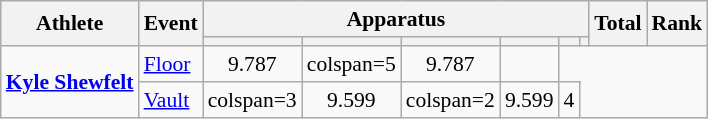<table class="wikitable" style="font-size:90%">
<tr>
<th rowspan=2>Athlete</th>
<th rowspan=2>Event</th>
<th colspan =6>Apparatus</th>
<th rowspan=2>Total</th>
<th rowspan=2>Rank</th>
</tr>
<tr style="font-size:95%">
<th></th>
<th></th>
<th></th>
<th></th>
<th></th>
<th></th>
</tr>
<tr align=center>
<td align=left rowspan=2><strong><a href='#'>Kyle Shewfelt</a></strong></td>
<td align=left><a href='#'>Floor</a></td>
<td>9.787</td>
<td>colspan=5 </td>
<td>9.787</td>
<td></td>
</tr>
<tr align=center>
<td align=left><a href='#'>Vault</a></td>
<td>colspan=3 </td>
<td>9.599</td>
<td>colspan=2 </td>
<td>9.599</td>
<td>4</td>
</tr>
</table>
